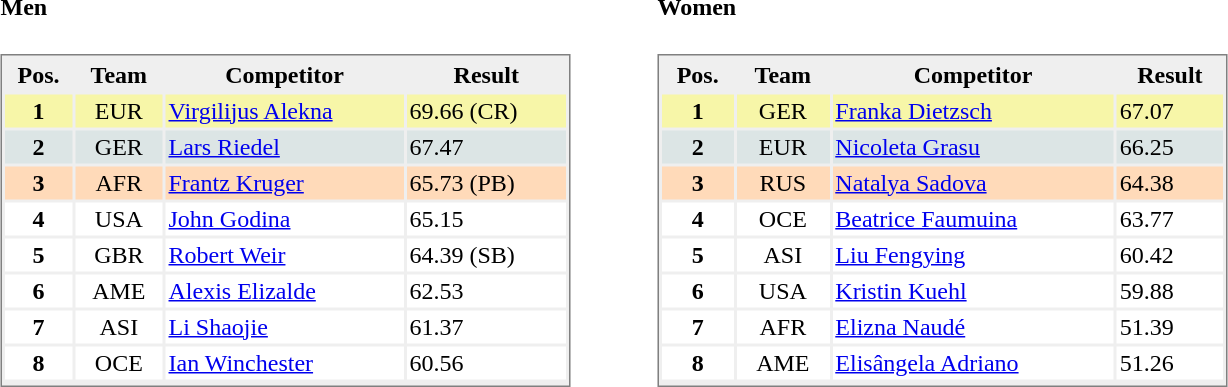<table>
<tr>
<td valign="top"><br><h4>Men</h4><table style="border-style:solid;border-width:1px;border-color:#808080;background-color:#EFEFEF" cellspacing="2" cellpadding="2" width="380px">
<tr bgcolor="#EFEFEF">
<th>Pos.</th>
<th>Team</th>
<th>Competitor</th>
<th>Result</th>
</tr>
<tr align="center" valign="top" bgcolor="#F7F6A8">
<th>1</th>
<td>EUR</td>
<td align="left"><a href='#'>Virgilijus Alekna</a></td>
<td align="left">69.66 (CR)</td>
</tr>
<tr align="center" valign="top" bgcolor="#DCE5E5">
<th>2</th>
<td>GER</td>
<td align="left"><a href='#'>Lars Riedel</a></td>
<td align="left">67.47</td>
</tr>
<tr align="center" valign="top" bgcolor="#FFDAB9">
<th>3</th>
<td>AFR</td>
<td align="left"><a href='#'>Frantz Kruger</a></td>
<td align="left">65.73 (PB)</td>
</tr>
<tr align="center" valign="top" bgcolor="#FFFFFF">
<th>4</th>
<td>USA</td>
<td align="left"><a href='#'>John Godina</a></td>
<td align="left">65.15</td>
</tr>
<tr align="center" valign="top" bgcolor="#FFFFFF">
<th>5</th>
<td>GBR</td>
<td align="left"><a href='#'>Robert Weir</a></td>
<td align="left">64.39 (SB)</td>
</tr>
<tr align="center" valign="top" bgcolor="#FFFFFF">
<th>6</th>
<td>AME</td>
<td align="left"><a href='#'>Alexis Elizalde</a></td>
<td align="left">62.53</td>
</tr>
<tr align="center" valign="top" bgcolor="#FFFFFF">
<th>7</th>
<td>ASI</td>
<td align="left"><a href='#'>Li Shaojie</a></td>
<td align="left">61.37</td>
</tr>
<tr align="center" valign="top" bgcolor="#FFFFFF">
<th>8</th>
<td>OCE</td>
<td align="left"><a href='#'>Ian Winchester</a></td>
<td align="left">60.56</td>
</tr>
<tr align="center" valign="top" bgcolor="#FFFFFF">
</tr>
</table>
</td>
<td width="50"> </td>
<td valign="top"><br><h4>Women</h4><table style="border-style:solid;border-width:1px;border-color:#808080;background-color:#EFEFEF" cellspacing="2" cellpadding="2" width="380px">
<tr bgcolor="#EFEFEF">
<th>Pos.</th>
<th>Team</th>
<th>Competitor</th>
<th>Result</th>
</tr>
<tr align="center" valign="top" bgcolor="#F7F6A8">
<th>1</th>
<td>GER</td>
<td align="left"><a href='#'>Franka Dietzsch</a></td>
<td align="left">67.07</td>
</tr>
<tr align="center" valign="top" bgcolor="#DCE5E5">
<th>2</th>
<td>EUR</td>
<td align="left"><a href='#'>Nicoleta Grasu</a></td>
<td align="left">66.25</td>
</tr>
<tr align="center" valign="top" bgcolor="#FFDAB9">
<th>3</th>
<td>RUS</td>
<td align="left"><a href='#'>Natalya Sadova</a></td>
<td align="left">64.38</td>
</tr>
<tr align="center" valign="top" bgcolor="#FFFFFF">
<th>4</th>
<td>OCE</td>
<td align="left"><a href='#'>Beatrice Faumuina</a></td>
<td align="left">63.77</td>
</tr>
<tr align="center" valign="top" bgcolor="#FFFFFF">
<th>5</th>
<td>ASI</td>
<td align="left"><a href='#'>Liu Fengying</a></td>
<td align="left">60.42</td>
</tr>
<tr align="center" valign="top" bgcolor="#FFFFFF">
<th>6</th>
<td>USA</td>
<td align="left"><a href='#'>Kristin Kuehl</a></td>
<td align="left">59.88</td>
</tr>
<tr align="center" valign="top" bgcolor="#FFFFFF">
<th>7</th>
<td>AFR</td>
<td align="left"><a href='#'>Elizna Naudé</a></td>
<td align="left">51.39</td>
</tr>
<tr align="center" valign="top" bgcolor="#FFFFFF">
<th>8</th>
<td>AME</td>
<td align="left"><a href='#'>Elisângela Adriano</a></td>
<td align="left">51.26</td>
</tr>
<tr align="center" valign="top" bgcolor="#FFFFFF">
</tr>
</table>
</td>
</tr>
</table>
